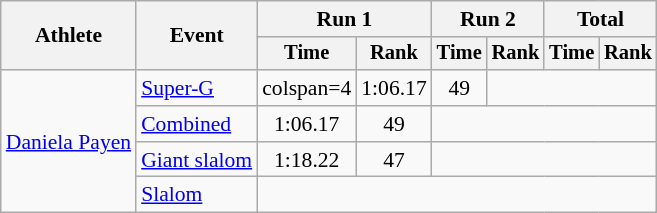<table class="wikitable" style="font-size:90%">
<tr>
<th rowspan=2>Athlete</th>
<th rowspan=2>Event</th>
<th colspan=2>Run 1</th>
<th colspan=2>Run 2</th>
<th colspan=2>Total</th>
</tr>
<tr style="font-size:95%">
<th>Time</th>
<th>Rank</th>
<th>Time</th>
<th>Rank</th>
<th>Time</th>
<th>Rank</th>
</tr>
<tr align=center>
<td align="left" rowspan="4"><a href='#'>Daniela Payen</a></td>
<td align="left"><a href='#'>Super-G</a></td>
<td>colspan=4</td>
<td>1:06.17</td>
<td>49</td>
</tr>
<tr align=center>
<td align="left"><a href='#'>Combined</a></td>
<td>1:06.17</td>
<td>49</td>
<td colspan=4></td>
</tr>
<tr align=center>
<td align="left"><a href='#'>Giant slalom</a></td>
<td>1:18.22</td>
<td>47</td>
<td colspan=4></td>
</tr>
<tr align=center>
<td align="left"><a href='#'>Slalom</a></td>
<td colspan=6></td>
</tr>
</table>
